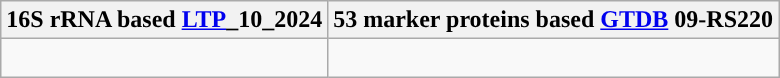<table class="wikitable">
<tr>
<th colspan=1>16S rRNA based <a href='#'>LTP</a>_10_2024</th>
<th colspan=1>53 marker proteins based <a href='#'>GTDB</a> 09-RS220</th>
</tr>
<tr>
<td style="vertical-align:top"><br></td>
<td><br></td>
</tr>
</table>
